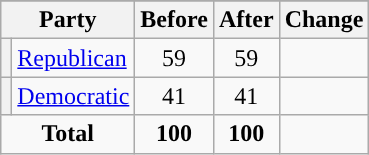<table class="wikitable" style="text-align:center;">
<tr>
</tr>
<tr>
<th colspan=2>Party</th>
<th>Before</th>
<th>After</th>
<th>Change</th>
</tr>
<tr>
<th style="background-color:"></th>
<td style="text-align:left;"><a href='#'>Republican</a></td>
<td>59</td>
<td>59</td>
<td></td>
</tr>
<tr>
<th style="background-color:"></th>
<td style="text-align:left;"><a href='#'>Democratic</a></td>
<td>41</td>
<td>41</td>
<td></td>
</tr>
<tr>
<td colspan=2><strong>Total</strong></td>
<td><strong>100</strong></td>
<td><strong>100</strong></td>
<td></td>
</tr>
</table>
